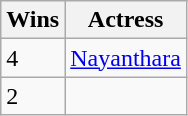<table class="wikitable">
<tr>
<th>Wins</th>
<th>Actress</th>
</tr>
<tr>
<td>4</td>
<td {{cslist><a href='#'>Nayanthara</a></td>
</tr>
<tr>
<td>2</td>
<td></td>
</tr>
</table>
